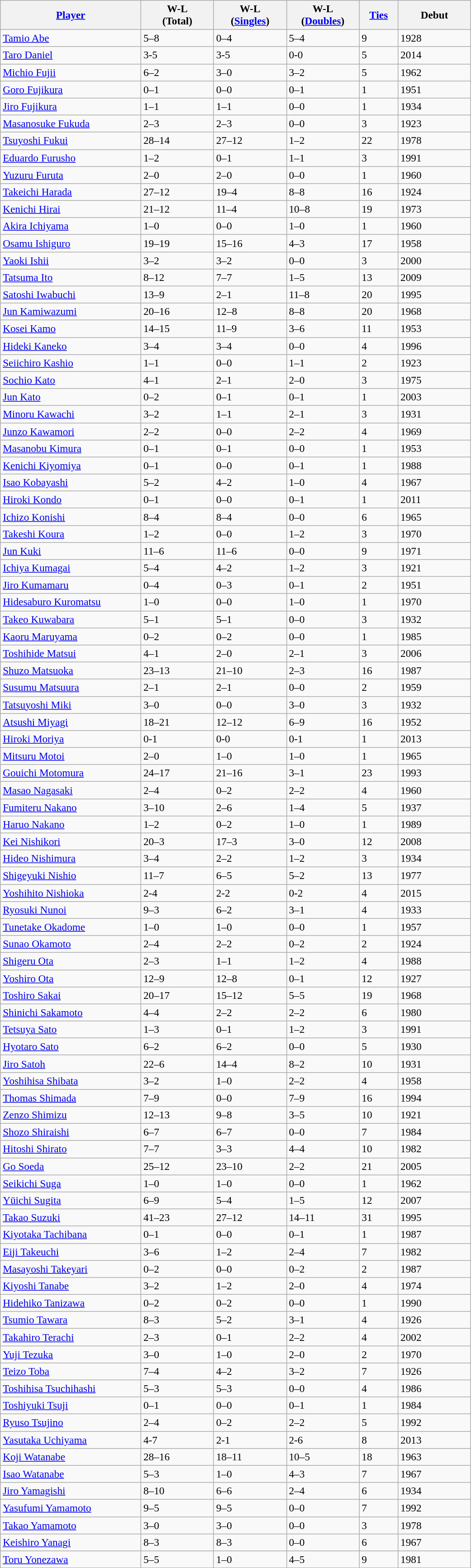<table class="wikitable sortable" style=font-size:97%>
<tr>
<th width=200><a href='#'>Player</a></th>
<th width=100>W-L<br>(Total)</th>
<th width=100>W-L<br>(<a href='#'>Singles</a>)</th>
<th width=100>W-L<br>(<a href='#'>Doubles</a>)</th>
<th width=50><a href='#'>Ties</a></th>
<th width=100>Debut</th>
</tr>
<tr>
<td><a href='#'>Tamio Abe</a></td>
<td>5–8</td>
<td>0–4</td>
<td>5–4</td>
<td>9</td>
<td>1928</td>
</tr>
<tr>
<td><a href='#'>Taro Daniel</a></td>
<td>3-5</td>
<td>3-5</td>
<td>0-0</td>
<td>5</td>
<td>2014</td>
</tr>
<tr>
<td><a href='#'>Michio Fujii</a></td>
<td>6–2</td>
<td>3–0</td>
<td>3–2</td>
<td>5</td>
<td>1962</td>
</tr>
<tr>
<td><a href='#'>Goro Fujikura</a></td>
<td>0–1</td>
<td>0–0</td>
<td>0–1</td>
<td>1</td>
<td>1951</td>
</tr>
<tr>
<td><a href='#'>Jiro Fujikura</a></td>
<td>1–1</td>
<td>1–1</td>
<td>0–0</td>
<td>1</td>
<td>1934</td>
</tr>
<tr>
<td><a href='#'>Masanosuke Fukuda</a></td>
<td>2–3</td>
<td>2–3</td>
<td>0–0</td>
<td>3</td>
<td>1923</td>
</tr>
<tr>
<td><a href='#'>Tsuyoshi Fukui</a></td>
<td>28–14</td>
<td>27–12</td>
<td>1–2</td>
<td>22</td>
<td>1978</td>
</tr>
<tr>
<td><a href='#'>Eduardo Furusho</a></td>
<td>1–2</td>
<td>0–1</td>
<td>1–1</td>
<td>3</td>
<td>1991</td>
</tr>
<tr>
<td><a href='#'>Yuzuru Furuta</a></td>
<td>2–0</td>
<td>2–0</td>
<td>0–0</td>
<td>1</td>
<td>1960</td>
</tr>
<tr>
<td><a href='#'>Takeichi Harada</a></td>
<td>27–12</td>
<td>19–4</td>
<td>8–8</td>
<td>16</td>
<td>1924</td>
</tr>
<tr>
<td><a href='#'>Kenichi Hirai</a></td>
<td>21–12</td>
<td>11–4</td>
<td>10–8</td>
<td>19</td>
<td>1973</td>
</tr>
<tr>
<td><a href='#'>Akira Ichiyama</a></td>
<td>1–0</td>
<td>0–0</td>
<td>1–0</td>
<td>1</td>
<td>1960</td>
</tr>
<tr>
<td><a href='#'>Osamu Ishiguro</a></td>
<td>19–19</td>
<td>15–16</td>
<td>4–3</td>
<td>17</td>
<td>1958</td>
</tr>
<tr>
<td><a href='#'>Yaoki Ishii</a></td>
<td>3–2</td>
<td>3–2</td>
<td>0–0</td>
<td>3</td>
<td>2000</td>
</tr>
<tr>
<td><a href='#'>Tatsuma Ito</a></td>
<td>8–12</td>
<td>7–7</td>
<td>1–5</td>
<td>13</td>
<td>2009</td>
</tr>
<tr>
<td><a href='#'>Satoshi Iwabuchi</a></td>
<td>13–9</td>
<td>2–1</td>
<td>11–8</td>
<td>20</td>
<td>1995</td>
</tr>
<tr>
<td><a href='#'>Jun Kamiwazumi</a></td>
<td>20–16</td>
<td>12–8</td>
<td>8–8</td>
<td>20</td>
<td>1968</td>
</tr>
<tr>
<td><a href='#'>Kosei Kamo</a></td>
<td>14–15</td>
<td>11–9</td>
<td>3–6</td>
<td>11</td>
<td>1953</td>
</tr>
<tr>
<td><a href='#'>Hideki Kaneko</a></td>
<td>3–4</td>
<td>3–4</td>
<td>0–0</td>
<td>4</td>
<td>1996</td>
</tr>
<tr>
<td><a href='#'>Seiichiro Kashio</a></td>
<td>1–1</td>
<td>0–0</td>
<td>1–1</td>
<td>2</td>
<td>1923</td>
</tr>
<tr>
<td><a href='#'>Sochio Kato</a></td>
<td>4–1</td>
<td>2–1</td>
<td>2–0</td>
<td>3</td>
<td>1975</td>
</tr>
<tr>
<td><a href='#'>Jun Kato</a></td>
<td>0–2</td>
<td>0–1</td>
<td>0–1</td>
<td>1</td>
<td>2003</td>
</tr>
<tr>
<td><a href='#'>Minoru Kawachi</a></td>
<td>3–2</td>
<td>1–1</td>
<td>2–1</td>
<td>3</td>
<td>1931</td>
</tr>
<tr>
<td><a href='#'>Junzo Kawamori</a></td>
<td>2–2</td>
<td>0–0</td>
<td>2–2</td>
<td>4</td>
<td>1969</td>
</tr>
<tr>
<td><a href='#'>Masanobu Kimura</a></td>
<td>0–1</td>
<td>0–1</td>
<td>0–0</td>
<td>1</td>
<td>1953</td>
</tr>
<tr>
<td><a href='#'>Kenichi Kiyomiya</a></td>
<td>0–1</td>
<td>0–0</td>
<td>0–1</td>
<td>1</td>
<td>1988</td>
</tr>
<tr>
<td><a href='#'>Isao Kobayashi</a></td>
<td>5–2</td>
<td>4–2</td>
<td>1–0</td>
<td>4</td>
<td>1967</td>
</tr>
<tr>
<td><a href='#'>Hiroki Kondo</a></td>
<td>0–1</td>
<td>0–0</td>
<td>0–1</td>
<td>1</td>
<td>2011</td>
</tr>
<tr>
<td><a href='#'>Ichizo Konishi</a></td>
<td>8–4</td>
<td>8–4</td>
<td>0–0</td>
<td>6</td>
<td>1965</td>
</tr>
<tr>
<td><a href='#'>Takeshi Koura</a></td>
<td>1–2</td>
<td>0–0</td>
<td>1–2</td>
<td>3</td>
<td>1970</td>
</tr>
<tr>
<td><a href='#'>Jun Kuki</a></td>
<td>11–6</td>
<td>11–6</td>
<td>0–0</td>
<td>9</td>
<td>1971</td>
</tr>
<tr>
<td><a href='#'>Ichiya Kumagai</a></td>
<td>5–4</td>
<td>4–2</td>
<td>1–2</td>
<td>3</td>
<td>1921</td>
</tr>
<tr>
<td><a href='#'>Jiro Kumamaru</a></td>
<td>0–4</td>
<td>0–3</td>
<td>0–1</td>
<td>2</td>
<td>1951</td>
</tr>
<tr>
<td><a href='#'>Hidesaburo Kuromatsu</a></td>
<td>1–0</td>
<td>0–0</td>
<td>1–0</td>
<td>1</td>
<td>1970</td>
</tr>
<tr>
<td><a href='#'>Takeo Kuwabara</a></td>
<td>5–1</td>
<td>5–1</td>
<td>0–0</td>
<td>3</td>
<td>1932</td>
</tr>
<tr>
<td><a href='#'>Kaoru Maruyama</a></td>
<td>0–2</td>
<td>0–2</td>
<td>0–0</td>
<td>1</td>
<td>1985</td>
</tr>
<tr>
<td><a href='#'>Toshihide Matsui</a></td>
<td>4–1</td>
<td>2–0</td>
<td>2–1</td>
<td>3</td>
<td>2006</td>
</tr>
<tr>
<td><a href='#'>Shuzo Matsuoka</a></td>
<td>23–13</td>
<td>21–10</td>
<td>2–3</td>
<td>16</td>
<td>1987</td>
</tr>
<tr>
<td><a href='#'>Susumu Matsuura</a></td>
<td>2–1</td>
<td>2–1</td>
<td>0–0</td>
<td>2</td>
<td>1959</td>
</tr>
<tr>
<td><a href='#'>Tatsuyoshi Miki</a></td>
<td>3–0</td>
<td>0–0</td>
<td>3–0</td>
<td>3</td>
<td>1932</td>
</tr>
<tr>
<td><a href='#'>Atsushi Miyagi</a></td>
<td>18–21</td>
<td>12–12</td>
<td>6–9</td>
<td>16</td>
<td>1952</td>
</tr>
<tr>
<td><a href='#'>Hiroki Moriya</a></td>
<td>0-1</td>
<td>0-0</td>
<td>0-1</td>
<td>1</td>
<td>2013</td>
</tr>
<tr>
<td><a href='#'>Mitsuru Motoi</a></td>
<td>2–0</td>
<td>1–0</td>
<td>1–0</td>
<td>1</td>
<td>1965</td>
</tr>
<tr>
<td><a href='#'>Gouichi Motomura</a></td>
<td>24–17</td>
<td>21–16</td>
<td>3–1</td>
<td>23</td>
<td>1993</td>
</tr>
<tr>
<td><a href='#'>Masao Nagasaki</a></td>
<td>2–4</td>
<td>0–2</td>
<td>2–2</td>
<td>4</td>
<td>1960</td>
</tr>
<tr>
<td><a href='#'>Fumiteru Nakano</a></td>
<td>3–10</td>
<td>2–6</td>
<td>1–4</td>
<td>5</td>
<td>1937</td>
</tr>
<tr>
<td><a href='#'>Haruo Nakano</a></td>
<td>1–2</td>
<td>0–2</td>
<td>1–0</td>
<td>1</td>
<td>1989</td>
</tr>
<tr>
<td><a href='#'>Kei Nishikori</a></td>
<td>20–3</td>
<td>17–3</td>
<td>3–0</td>
<td>12</td>
<td>2008</td>
</tr>
<tr>
<td><a href='#'>Hideo Nishimura</a></td>
<td>3–4</td>
<td>2–2</td>
<td>1–2</td>
<td>3</td>
<td>1934</td>
</tr>
<tr>
<td><a href='#'>Shigeyuki Nishio</a></td>
<td>11–7</td>
<td>6–5</td>
<td>5–2</td>
<td>13</td>
<td>1977</td>
</tr>
<tr>
<td><a href='#'>Yoshihito Nishioka</a></td>
<td>2-4</td>
<td>2-2</td>
<td>0-2</td>
<td>4</td>
<td>2015</td>
</tr>
<tr>
<td><a href='#'>Ryosuki Nunoi</a></td>
<td>9–3</td>
<td>6–2</td>
<td>3–1</td>
<td>4</td>
<td>1933</td>
</tr>
<tr>
<td><a href='#'>Tunetake Okadome</a></td>
<td>1–0</td>
<td>1–0</td>
<td>0–0</td>
<td>1</td>
<td>1957</td>
</tr>
<tr>
<td><a href='#'>Sunao Okamoto</a></td>
<td>2–4</td>
<td>2–2</td>
<td>0–2</td>
<td>2</td>
<td>1924</td>
</tr>
<tr>
<td><a href='#'>Shigeru Ota</a></td>
<td>2–3</td>
<td>1–1</td>
<td>1–2</td>
<td>4</td>
<td>1988</td>
</tr>
<tr>
<td><a href='#'>Yoshiro Ota</a></td>
<td>12–9</td>
<td>12–8</td>
<td>0–1</td>
<td>12</td>
<td>1927</td>
</tr>
<tr>
<td><a href='#'>Toshiro Sakai</a></td>
<td>20–17</td>
<td>15–12</td>
<td>5–5</td>
<td>19</td>
<td>1968</td>
</tr>
<tr>
<td><a href='#'>Shinichi Sakamoto</a></td>
<td>4–4</td>
<td>2–2</td>
<td>2–2</td>
<td>6</td>
<td>1980</td>
</tr>
<tr>
<td><a href='#'>Tetsuya Sato</a></td>
<td>1–3</td>
<td>0–1</td>
<td>1–2</td>
<td>3</td>
<td>1991</td>
</tr>
<tr>
<td><a href='#'>Hyotaro Sato</a></td>
<td>6–2</td>
<td>6–2</td>
<td>0–0</td>
<td>5</td>
<td>1930</td>
</tr>
<tr>
<td><a href='#'>Jiro Satoh</a></td>
<td>22–6</td>
<td>14–4</td>
<td>8–2</td>
<td>10</td>
<td>1931</td>
</tr>
<tr>
<td><a href='#'>Yoshihisa Shibata</a></td>
<td>3–2</td>
<td>1–0</td>
<td>2–2</td>
<td>4</td>
<td>1958</td>
</tr>
<tr>
<td><a href='#'>Thomas Shimada</a></td>
<td>7–9</td>
<td>0–0</td>
<td>7–9</td>
<td>16</td>
<td>1994</td>
</tr>
<tr>
<td><a href='#'>Zenzo Shimizu</a></td>
<td>12–13</td>
<td>9–8</td>
<td>3–5</td>
<td>10</td>
<td>1921</td>
</tr>
<tr>
<td><a href='#'>Shozo Shiraishi</a></td>
<td>6–7</td>
<td>6–7</td>
<td>0–0</td>
<td>7</td>
<td>1984</td>
</tr>
<tr>
<td><a href='#'>Hitoshi Shirato</a></td>
<td>7–7</td>
<td>3–3</td>
<td>4–4</td>
<td>10</td>
<td>1982</td>
</tr>
<tr>
<td><a href='#'>Go Soeda</a></td>
<td>25–12</td>
<td>23–10</td>
<td>2–2</td>
<td>21</td>
<td>2005</td>
</tr>
<tr>
<td><a href='#'>Seikichi Suga</a></td>
<td>1–0</td>
<td>1–0</td>
<td>0–0</td>
<td>1</td>
<td>1962</td>
</tr>
<tr>
<td><a href='#'>Yūichi Sugita</a></td>
<td>6–9</td>
<td>5–4</td>
<td>1–5</td>
<td>12</td>
<td>2007</td>
</tr>
<tr>
<td><a href='#'>Takao Suzuki</a></td>
<td>41–23</td>
<td>27–12</td>
<td>14–11</td>
<td>31</td>
<td>1995</td>
</tr>
<tr>
<td><a href='#'>Kiyotaka Tachibana</a></td>
<td>0–1</td>
<td>0–0</td>
<td>0–1</td>
<td>1</td>
<td>1987</td>
</tr>
<tr>
<td><a href='#'>Eiji Takeuchi</a></td>
<td>3–6</td>
<td>1–2</td>
<td>2–4</td>
<td>7</td>
<td>1982</td>
</tr>
<tr>
<td><a href='#'>Masayoshi Takeyari</a></td>
<td>0–2</td>
<td>0–0</td>
<td>0–2</td>
<td>2</td>
<td>1987</td>
</tr>
<tr>
<td><a href='#'>Kiyoshi Tanabe</a></td>
<td>3–2</td>
<td>1–2</td>
<td>2–0</td>
<td>4</td>
<td>1974</td>
</tr>
<tr>
<td><a href='#'>Hidehiko Tanizawa</a></td>
<td>0–2</td>
<td>0–2</td>
<td>0–0</td>
<td>1</td>
<td>1990</td>
</tr>
<tr>
<td><a href='#'>Tsumio Tawara</a></td>
<td>8–3</td>
<td>5–2</td>
<td>3–1</td>
<td>4</td>
<td>1926</td>
</tr>
<tr>
<td><a href='#'>Takahiro Terachi</a></td>
<td>2–3</td>
<td>0–1</td>
<td>2–2</td>
<td>4</td>
<td>2002</td>
</tr>
<tr>
<td><a href='#'>Yuji Tezuka</a></td>
<td>3–0</td>
<td>1–0</td>
<td>2–0</td>
<td>2</td>
<td>1970</td>
</tr>
<tr>
<td><a href='#'>Teizo Toba</a></td>
<td>7–4</td>
<td>4–2</td>
<td>3–2</td>
<td>7</td>
<td>1926</td>
</tr>
<tr>
<td><a href='#'>Toshihisa Tsuchihashi</a></td>
<td>5–3</td>
<td>5–3</td>
<td>0–0</td>
<td>4</td>
<td>1986</td>
</tr>
<tr>
<td><a href='#'>Toshiyuki Tsuji</a></td>
<td>0–1</td>
<td>0–0</td>
<td>0–1</td>
<td>1</td>
<td>1984</td>
</tr>
<tr>
<td><a href='#'>Ryuso Tsujino</a></td>
<td>2–4</td>
<td>0–2</td>
<td>2–2</td>
<td>5</td>
<td>1992</td>
</tr>
<tr>
<td><a href='#'>Yasutaka Uchiyama</a></td>
<td>4-7</td>
<td>2-1</td>
<td>2-6</td>
<td>8</td>
<td>2013</td>
</tr>
<tr>
<td><a href='#'>Koji Watanabe</a></td>
<td>28–16</td>
<td>18–11</td>
<td>10–5</td>
<td>18</td>
<td>1963</td>
</tr>
<tr>
<td><a href='#'>Isao Watanabe</a></td>
<td>5–3</td>
<td>1–0</td>
<td>4–3</td>
<td>7</td>
<td>1967</td>
</tr>
<tr>
<td><a href='#'>Jiro Yamagishi</a></td>
<td>8–10</td>
<td>6–6</td>
<td>2–4</td>
<td>6</td>
<td>1934</td>
</tr>
<tr>
<td><a href='#'>Yasufumi Yamamoto</a></td>
<td>9–5</td>
<td>9–5</td>
<td>0–0</td>
<td>7</td>
<td>1992</td>
</tr>
<tr>
<td><a href='#'>Takao Yamamoto</a></td>
<td>3–0</td>
<td>3–0</td>
<td>0–0</td>
<td>3</td>
<td>1978</td>
</tr>
<tr>
<td><a href='#'>Keishiro Yanagi</a></td>
<td>8–3</td>
<td>8–3</td>
<td>0–0</td>
<td>6</td>
<td>1967</td>
</tr>
<tr>
<td><a href='#'>Toru Yonezawa</a></td>
<td>5–5</td>
<td>1–0</td>
<td>4–5</td>
<td>9</td>
<td>1981</td>
</tr>
</table>
